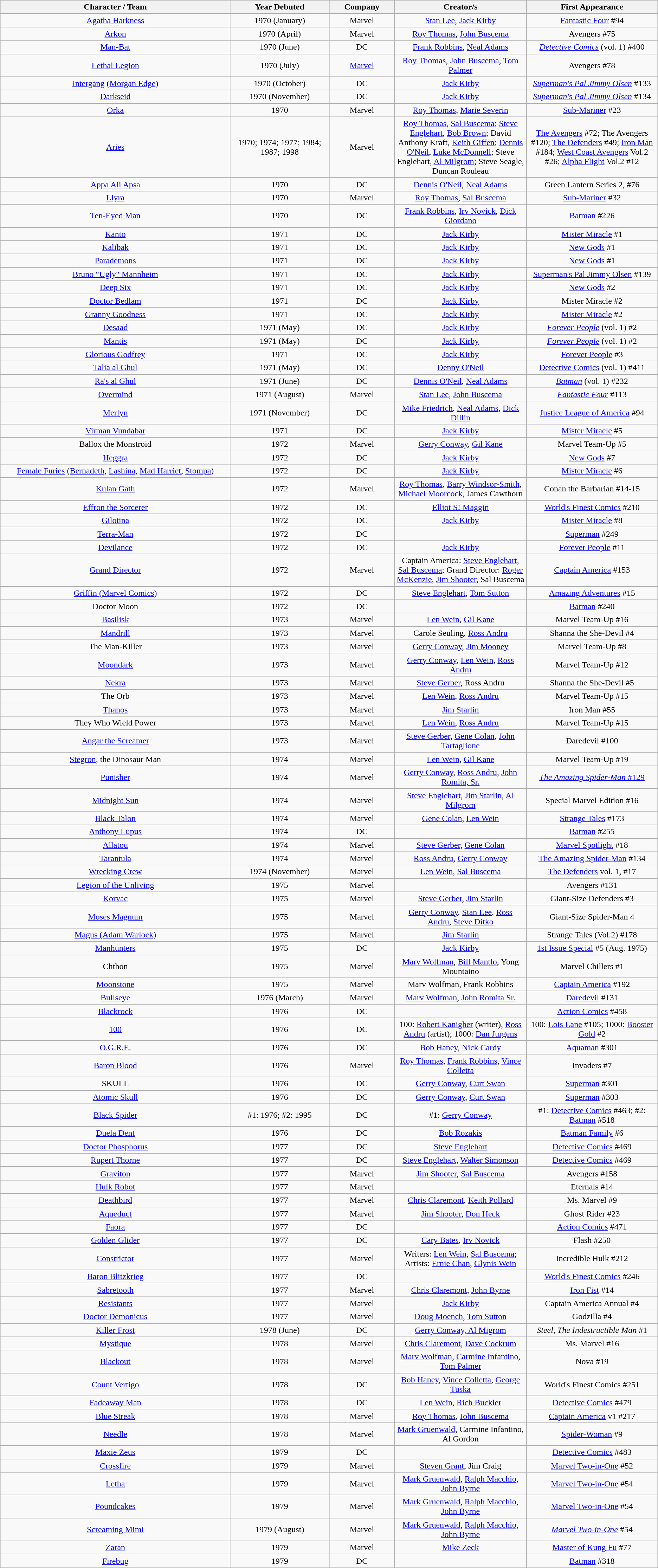<table class="wikitable sortable" ellpadding="3" border="1" cellspacing="0" style="text-align:center;">
<tr style="background:#eeeeee;">
<th style="width:35%;">Character / Team</th>
<th style="width:15%;">Year Debuted</th>
<th style="width:10%;">Company</th>
<th style="width:20%;">Creator/s</th>
<th style="width:20%;">First Appearance</th>
</tr>
<tr>
<td><a href='#'>Agatha Harkness</a></td>
<td>1970 (January)</td>
<td>Marvel</td>
<td><a href='#'>Stan Lee</a>, <a href='#'>Jack Kirby</a></td>
<td><a href='#'>Fantastic Four</a> #94</td>
</tr>
<tr>
<td><a href='#'>Arkon</a></td>
<td>1970 (April)</td>
<td>Marvel</td>
<td><a href='#'>Roy Thomas</a>, <a href='#'>John Buscema</a></td>
<td>Avengers #75</td>
</tr>
<tr>
<td><a href='#'>Man-Bat</a></td>
<td>1970 (June)</td>
<td>DC</td>
<td><a href='#'>Frank Robbins</a>, <a href='#'>Neal Adams</a></td>
<td><em><a href='#'>Detective Comics</a></em> (vol. 1) #400</td>
</tr>
<tr>
<td><a href='#'>Lethal Legion</a></td>
<td>1970 (July)</td>
<td><a href='#'>Marvel</a></td>
<td><a href='#'>Roy Thomas</a>, <a href='#'>John Buscema</a>, <a href='#'>Tom Palmer</a></td>
<td>Avengers #78</td>
</tr>
<tr>
<td><a href='#'>Intergang</a> (<a href='#'>Morgan Edge</a>)</td>
<td>1970 (October)</td>
<td>DC</td>
<td><a href='#'>Jack Kirby</a></td>
<td><em><a href='#'>Superman's Pal Jimmy Olsen</a></em> #133</td>
</tr>
<tr>
<td><a href='#'>Darkseid</a></td>
<td>1970 (November)</td>
<td>DC</td>
<td><a href='#'>Jack Kirby</a></td>
<td><em><a href='#'>Superman's Pal Jimmy Olsen</a></em> #134</td>
</tr>
<tr>
<td><a href='#'>Orka</a></td>
<td>1970</td>
<td>Marvel</td>
<td><a href='#'>Roy Thomas</a>, <a href='#'>Marie Severin</a></td>
<td><a href='#'>Sub-Mariner</a> #23</td>
</tr>
<tr>
<td><a href='#'>Aries</a></td>
<td>1970; 1974; 1977; 1984; 1987; 1998</td>
<td>Marvel</td>
<td><a href='#'>Roy Thomas</a>, <a href='#'>Sal Buscema</a>; <a href='#'>Steve Englehart</a>, <a href='#'>Bob Brown</a>; David Anthony Kraft, <a href='#'>Keith Giffen</a>; <a href='#'>Dennis O'Neil</a>, <a href='#'>Luke McDonnell</a>; Steve Englehart, <a href='#'>Al Milgrom</a>; Steve Seagle, Duncan Rouleau</td>
<td><a href='#'>The Avengers</a> #72; The Avengers #120; <a href='#'>The Defenders</a> #49; <a href='#'>Iron Man</a> #184; <a href='#'>West Coast Avengers</a> Vol.2 #26; <a href='#'>Alpha Flight</a> Vol.2 #12</td>
</tr>
<tr>
<td><a href='#'>Appa Ali Apsa</a></td>
<td>1970</td>
<td>DC</td>
<td><a href='#'>Dennis O'Neil</a>, <a href='#'>Neal Adams</a></td>
<td>Green Lantern Series 2, #76</td>
</tr>
<tr>
<td><a href='#'>Llyra</a></td>
<td>1970</td>
<td>Marvel</td>
<td><a href='#'>Roy Thomas</a>, <a href='#'>Sal Buscema</a></td>
<td><a href='#'>Sub-Mariner</a> #32</td>
</tr>
<tr>
<td><a href='#'>Ten-Eyed Man</a></td>
<td>1970</td>
<td>DC</td>
<td><a href='#'>Frank Robbins</a>, <a href='#'>Irv Novick</a>, <a href='#'>Dick Giordano</a></td>
<td><a href='#'>Batman</a> #226</td>
</tr>
<tr>
<td><a href='#'>Kanto</a></td>
<td>1971</td>
<td>DC</td>
<td><a href='#'>Jack Kirby</a></td>
<td><a href='#'>Mister Miracle</a> #1</td>
</tr>
<tr>
<td><a href='#'>Kalibak</a></td>
<td>1971</td>
<td>DC</td>
<td><a href='#'>Jack Kirby</a></td>
<td><a href='#'>New Gods</a> #1</td>
</tr>
<tr>
<td><a href='#'>Parademons</a></td>
<td>1971</td>
<td>DC</td>
<td><a href='#'>Jack Kirby</a></td>
<td><a href='#'>New Gods</a> #1</td>
</tr>
<tr>
<td><a href='#'>Bruno "Ugly" Mannheim</a></td>
<td>1971</td>
<td>DC</td>
<td><a href='#'>Jack Kirby</a></td>
<td><a href='#'>Superman's Pal Jimmy Olsen</a> #139</td>
</tr>
<tr>
<td><a href='#'>Deep Six</a></td>
<td>1971</td>
<td>DC</td>
<td><a href='#'>Jack Kirby</a></td>
<td><a href='#'>New Gods</a> #2</td>
</tr>
<tr>
<td><a href='#'>Doctor Bedlam</a></td>
<td>1971</td>
<td>DC</td>
<td><a href='#'>Jack Kirby</a></td>
<td>Mister Miracle #2</td>
</tr>
<tr>
<td><a href='#'>Granny Goodness</a></td>
<td>1971</td>
<td>DC</td>
<td><a href='#'>Jack Kirby</a></td>
<td><a href='#'>Mister Miracle</a> #2</td>
</tr>
<tr>
<td><a href='#'>Desaad</a></td>
<td>1971 (May)</td>
<td>DC</td>
<td><a href='#'>Jack Kirby</a></td>
<td><em><a href='#'>Forever People</a></em> (vol. 1) #2</td>
</tr>
<tr>
<td><a href='#'>Mantis</a></td>
<td>1971 (May)</td>
<td>DC</td>
<td><a href='#'>Jack Kirby</a></td>
<td><em><a href='#'>Forever People</a></em> (vol. 1) #2</td>
</tr>
<tr>
<td><a href='#'>Glorious Godfrey</a></td>
<td>1971</td>
<td>DC</td>
<td><a href='#'>Jack Kirby</a></td>
<td><a href='#'>Forever People</a> #3</td>
</tr>
<tr>
<td><a href='#'>Talia al Ghul</a></td>
<td>1971 (May)</td>
<td>DC</td>
<td><a href='#'>Denny O'Neil</a></td>
<td><a href='#'>Detective Comics</a> (vol. 1) #411</td>
</tr>
<tr>
<td><a href='#'>Ra's al Ghul</a></td>
<td>1971 (June)</td>
<td>DC</td>
<td><a href='#'>Dennis O'Neil</a>, <a href='#'>Neal Adams</a></td>
<td><em><a href='#'>Batman</a></em> (vol. 1) #232</td>
</tr>
<tr>
<td><a href='#'>Overmind</a></td>
<td>1971 (August)</td>
<td>Marvel</td>
<td><a href='#'>Stan Lee</a>, <a href='#'>John Buscema</a></td>
<td><em><a href='#'>Fantastic Four</a></em> #113</td>
</tr>
<tr>
<td><a href='#'>Merlyn</a></td>
<td>1971 (November)</td>
<td>DC</td>
<td><a href='#'>Mike Friedrich</a>, <a href='#'>Neal Adams</a>, <a href='#'>Dick Dillin</a></td>
<td><a href='#'>Justice League of America</a> #94</td>
</tr>
<tr>
<td><a href='#'>Virman Vundabar</a></td>
<td>1971</td>
<td>DC</td>
<td><a href='#'>Jack Kirby</a></td>
<td><a href='#'>Mister Miracle</a> #5</td>
</tr>
<tr>
<td>Ballox the Monstroid</td>
<td>1972</td>
<td>Marvel</td>
<td><a href='#'>Gerry Conway</a>, <a href='#'>Gil Kane</a></td>
<td>Marvel Team-Up #5</td>
</tr>
<tr>
<td><a href='#'>Heggra</a></td>
<td>1972</td>
<td>DC</td>
<td><a href='#'>Jack Kirby</a></td>
<td><a href='#'>New Gods</a> #7</td>
</tr>
<tr>
<td><a href='#'>Female Furies</a> (<a href='#'>Bernadeth</a>, <a href='#'>Lashina</a>, <a href='#'>Mad Harriet</a>, <a href='#'>Stompa</a>)</td>
<td>1972</td>
<td>DC</td>
<td><a href='#'>Jack Kirby</a></td>
<td><a href='#'>Mister Miracle</a> #6</td>
</tr>
<tr>
<td><a href='#'>Kulan Gath</a></td>
<td>1972</td>
<td>Marvel</td>
<td><a href='#'>Roy Thomas</a>, <a href='#'>Barry Windsor-Smith</a>, <a href='#'>Michael Moorcock</a>, James Cawthorn</td>
<td>Conan the Barbarian #14-15</td>
</tr>
<tr>
<td><a href='#'>Effron the Sorcerer</a></td>
<td>1972</td>
<td>DC</td>
<td><a href='#'>Elliot S! Maggin</a></td>
<td><a href='#'>World's Finest Comics</a> #210</td>
</tr>
<tr>
<td><a href='#'>Gilotina</a></td>
<td>1972</td>
<td>DC</td>
<td><a href='#'>Jack Kirby</a></td>
<td><a href='#'>Mister Miracle</a> #8</td>
</tr>
<tr>
<td><a href='#'>Terra-Man</a></td>
<td>1972</td>
<td>DC</td>
<td></td>
<td><a href='#'>Superman</a> #249</td>
</tr>
<tr>
<td><a href='#'>Devilance</a></td>
<td>1972</td>
<td>DC</td>
<td><a href='#'>Jack Kirby</a></td>
<td><a href='#'>Forever People</a> #11</td>
</tr>
<tr>
<td><a href='#'>Grand Director</a></td>
<td>1972</td>
<td>Marvel</td>
<td>Captain America: <a href='#'>Steve Englehart</a>, <a href='#'>Sal Buscema</a>; Grand Director: <a href='#'>Roger McKenzie</a>, <a href='#'>Jim Shooter</a>, Sal Buscema</td>
<td><a href='#'>Captain America</a> #153</td>
</tr>
<tr>
<td><a href='#'>Griffin (Marvel Comics)</a></td>
<td>1972</td>
<td>DC</td>
<td><a href='#'>Steve Englehart</a>, <a href='#'>Tom Sutton</a></td>
<td><a href='#'>Amazing Adventures</a> #15</td>
</tr>
<tr>
<td>Doctor Moon</td>
<td>1972</td>
<td>DC</td>
<td></td>
<td><a href='#'>Batman</a> #240</td>
</tr>
<tr>
<td><a href='#'>Basilisk</a></td>
<td>1973</td>
<td>Marvel</td>
<td><a href='#'>Len Wein</a>, <a href='#'>Gil Kane</a></td>
<td>Marvel Team-Up #16</td>
</tr>
<tr>
<td><a href='#'>Mandrill</a></td>
<td>1973</td>
<td>Marvel</td>
<td>Carole Seuling, <a href='#'>Ross Andru</a></td>
<td>Shanna the She-Devil #4</td>
</tr>
<tr>
<td>The Man-Killer</td>
<td>1973</td>
<td>Marvel</td>
<td><a href='#'>Gerry Conway</a>, <a href='#'>Jim Mooney</a></td>
<td>Marvel Team-Up #8</td>
</tr>
<tr>
<td><a href='#'>Moondark</a></td>
<td>1973</td>
<td>Marvel</td>
<td><a href='#'>Gerry Conway</a>, <a href='#'>Len Wein</a>, <a href='#'>Ross Andru</a></td>
<td>Marvel Team-Up #12</td>
</tr>
<tr>
<td><a href='#'>Nekra</a></td>
<td>1973</td>
<td>Marvel</td>
<td><a href='#'>Steve Gerber</a>, Ross Andru</td>
<td>Shanna the She-Devil #5</td>
</tr>
<tr>
<td>The Orb</td>
<td>1973</td>
<td>Marvel</td>
<td><a href='#'>Len Wein</a>, <a href='#'>Ross Andru</a></td>
<td>Marvel Team-Up #15</td>
</tr>
<tr>
<td><a href='#'>Thanos</a></td>
<td>1973</td>
<td>Marvel</td>
<td><a href='#'>Jim Starlin</a></td>
<td>Iron Man #55</td>
</tr>
<tr>
<td>They Who Wield Power</td>
<td>1973</td>
<td>Marvel</td>
<td><a href='#'>Len Wein</a>, <a href='#'>Ross Andru</a></td>
<td>Marvel Team-Up #15</td>
</tr>
<tr>
<td><a href='#'>Angar the Screamer</a></td>
<td>1973</td>
<td>Marvel</td>
<td><a href='#'>Steve Gerber</a>, <a href='#'>Gene Colan</a>, <a href='#'>John Tartaglione</a></td>
<td>Daredevil #100</td>
</tr>
<tr>
<td><a href='#'>Stegron</a>, the Dinosaur Man</td>
<td>1974</td>
<td>Marvel</td>
<td><a href='#'>Len Wein</a>, <a href='#'>Gil Kane</a></td>
<td>Marvel Team-Up #19</td>
</tr>
<tr>
<td><a href='#'>Punisher</a></td>
<td>1974</td>
<td>Marvel</td>
<td><a href='#'>Gerry Conway</a>, <a href='#'>Ross Andru</a>, <a href='#'>John Romita, Sr.</a></td>
<td><a href='#'><em>The Amazing Spider-Man</em> #129</a></td>
</tr>
<tr>
<td><a href='#'>Midnight Sun</a></td>
<td>1974</td>
<td>Marvel</td>
<td><a href='#'>Steve Englehart</a>, <a href='#'>Jim Starlin</a>, <a href='#'>Al Milgrom</a></td>
<td>Special Marvel Edition #16</td>
</tr>
<tr>
<td><a href='#'>Black Talon</a></td>
<td>1974</td>
<td>Marvel</td>
<td><a href='#'>Gene Colan</a>, <a href='#'>Len Wein</a></td>
<td><a href='#'>Strange Tales</a> #173</td>
</tr>
<tr>
<td><a href='#'>Anthony Lupus</a></td>
<td>1974</td>
<td>DC</td>
<td></td>
<td><a href='#'>Batman</a> #255</td>
</tr>
<tr>
<td><a href='#'>Allatou</a></td>
<td>1974</td>
<td>Marvel</td>
<td><a href='#'>Steve Gerber</a>, <a href='#'>Gene Colan</a></td>
<td><a href='#'>Marvel Spotlight</a> #18</td>
</tr>
<tr>
<td><a href='#'>Tarantula</a></td>
<td>1974</td>
<td>Marvel</td>
<td><a href='#'>Ross Andru</a>, <a href='#'>Gerry Conway</a></td>
<td><a href='#'>The Amazing Spider-Man</a> #134</td>
</tr>
<tr>
<td><a href='#'>Wrecking Crew</a></td>
<td>1974 (November)</td>
<td>Marvel</td>
<td><a href='#'>Len Wein</a>, <a href='#'>Sal Buscema</a></td>
<td><a href='#'>The Defenders</a> vol. 1, #17</td>
</tr>
<tr>
<td><a href='#'>Legion of the Unliving</a></td>
<td>1975</td>
<td>Marvel</td>
<td></td>
<td>Avengers #131</td>
</tr>
<tr>
<td><a href='#'>Korvac</a></td>
<td>1975</td>
<td>Marvel</td>
<td><a href='#'>Steve Gerber</a>, <a href='#'>Jim Starlin</a></td>
<td>Giant-Size Defenders #3</td>
</tr>
<tr>
<td><a href='#'>Moses Magnum</a></td>
<td>1975</td>
<td>Marvel</td>
<td><a href='#'>Gerry Conway</a>, <a href='#'>Stan Lee</a>, <a href='#'>Ross Andru</a>, <a href='#'>Steve Ditko</a></td>
<td>Giant-Size Spider-Man 4</td>
</tr>
<tr>
<td><a href='#'>Magus (Adam Warlock)</a></td>
<td>1975</td>
<td>Marvel</td>
<td><a href='#'>Jim Starlin</a></td>
<td>Strange Tales (Vol.2) #178</td>
</tr>
<tr>
<td><a href='#'>Manhunters</a></td>
<td>1975</td>
<td>DC</td>
<td><a href='#'>Jack Kirby</a></td>
<td><a href='#'>1st Issue Special</a> #5 (Aug. 1975)</td>
</tr>
<tr>
<td>Chthon</td>
<td>1975</td>
<td>Marvel</td>
<td><a href='#'>Marv Wolfman</a>, <a href='#'>Bill Mantlo</a>, Yong Mountaino</td>
<td>Marvel Chillers #1</td>
</tr>
<tr>
<td><a href='#'>Moonstone</a></td>
<td>1975</td>
<td>Marvel</td>
<td>Marv Wolfman, Frank Robbins</td>
<td><a href='#'>Captain America</a> #192</td>
</tr>
<tr>
<td><a href='#'>Bullseye</a></td>
<td>1976 (March)</td>
<td>Marvel</td>
<td><a href='#'>Marv Wolfman</a>, <a href='#'>John Romita Sr.</a></td>
<td><a href='#'>Daredevil</a> #131</td>
</tr>
<tr>
<td><a href='#'>Blackrock</a></td>
<td>1976</td>
<td>DC</td>
<td></td>
<td><a href='#'>Action Comics</a> #458</td>
</tr>
<tr>
<td><a href='#'>100</a></td>
<td>1976</td>
<td>DC</td>
<td>100: <a href='#'>Robert Kanigher</a> (writer), <a href='#'>Ross Andru</a> (artist); 1000: <a href='#'>Dan Jurgens</a></td>
<td>100: <a href='#'>Lois Lane</a> #105; 1000: <a href='#'>Booster Gold</a> #2</td>
</tr>
<tr>
<td><a href='#'>O.G.R.E.</a></td>
<td>1976</td>
<td>DC</td>
<td><a href='#'>Bob Haney</a>, <a href='#'>Nick Cardy</a></td>
<td><a href='#'>Aquaman</a> #301</td>
</tr>
<tr>
<td><a href='#'>Baron Blood</a></td>
<td>1976</td>
<td>Marvel</td>
<td><a href='#'>Roy Thomas</a>, <a href='#'>Frank Robbins</a>, <a href='#'>Vince Colletta</a></td>
<td>Invaders #7</td>
</tr>
<tr>
<td>SKULL</td>
<td>1976</td>
<td>DC</td>
<td><a href='#'>Gerry Conway</a>, <a href='#'>Curt Swan</a></td>
<td><a href='#'>Superman</a> #301</td>
</tr>
<tr>
<td><a href='#'>Atomic Skull</a></td>
<td>1976</td>
<td>DC</td>
<td><a href='#'>Gerry Conway</a>, <a href='#'>Curt Swan</a></td>
<td><a href='#'>Superman</a> #303</td>
</tr>
<tr>
<td><a href='#'>Black Spider</a></td>
<td>#1: 1976; #2: 1995</td>
<td>DC</td>
<td>#1: <a href='#'>Gerry Conway</a></td>
<td>#1: <a href='#'>Detective Comics</a> #463; #2: <a href='#'>Batman</a> #518</td>
</tr>
<tr>
<td><a href='#'>Duela Dent</a></td>
<td>1976</td>
<td>DC</td>
<td><a href='#'>Bob Rozakis</a></td>
<td><a href='#'>Batman Family</a> #6</td>
</tr>
<tr>
<td><a href='#'>Doctor Phosphorus</a></td>
<td>1977</td>
<td>DC</td>
<td><a href='#'>Steve Englehart</a></td>
<td><a href='#'>Detective Comics</a> #469</td>
</tr>
<tr>
<td><a href='#'>Rupert Thorne</a></td>
<td>1977</td>
<td>DC</td>
<td><a href='#'>Steve Englehart</a>, <a href='#'>Walter Simonson</a></td>
<td><a href='#'>Detective Comics</a> #469</td>
</tr>
<tr>
<td><a href='#'>Graviton</a></td>
<td>1977</td>
<td>Marvel</td>
<td><a href='#'>Jim Shooter</a>, <a href='#'>Sal Buscema</a></td>
<td>Avengers #158</td>
</tr>
<tr>
<td><a href='#'>Hulk Robot</a></td>
<td>1977</td>
<td>Marvel</td>
<td></td>
<td>Eternals #14</td>
</tr>
<tr>
<td><a href='#'>Deathbird</a></td>
<td>1977</td>
<td>Marvel</td>
<td><a href='#'>Chris Claremont</a>, <a href='#'>Keith Pollard</a></td>
<td>Ms. Marvel #9</td>
</tr>
<tr>
<td><a href='#'>Aqueduct</a></td>
<td>1977</td>
<td>Marvel</td>
<td><a href='#'>Jim Shooter</a>, <a href='#'>Don Heck</a></td>
<td>Ghost Rider #23</td>
</tr>
<tr>
<td><a href='#'>Faora</a></td>
<td>1977</td>
<td>DC</td>
<td></td>
<td><a href='#'>Action Comics</a> #471</td>
</tr>
<tr>
<td><a href='#'>Golden Glider</a></td>
<td>1977</td>
<td>DC</td>
<td><a href='#'>Cary Bates</a>, <a href='#'>Irv Novick</a></td>
<td>Flash #250</td>
</tr>
<tr>
<td><a href='#'>Constrictor</a></td>
<td>1977</td>
<td>Marvel</td>
<td>Writers: <a href='#'>Len Wein</a>, <a href='#'>Sal Buscema</a>; Artists: <a href='#'>Ernie Chan</a>, <a href='#'>Glynis Wein</a></td>
<td>Incredible Hulk #212</td>
</tr>
<tr>
<td><a href='#'>Baron Blitzkrieg</a></td>
<td>1977</td>
<td>DC</td>
<td></td>
<td><a href='#'>World's Finest Comics</a> #246</td>
</tr>
<tr>
<td><a href='#'>Sabretooth</a></td>
<td>1977</td>
<td>Marvel</td>
<td><a href='#'>Chris Claremont</a>, <a href='#'>John Byrne</a></td>
<td><a href='#'>Iron Fist</a> #14</td>
</tr>
<tr>
<td><a href='#'>Resistants</a></td>
<td>1977</td>
<td>Marvel</td>
<td><a href='#'>Jack Kirby</a></td>
<td>Captain America Annual #4</td>
</tr>
<tr>
<td><a href='#'>Doctor Demonicus</a></td>
<td>1977</td>
<td>Marvel</td>
<td><a href='#'>Doug Moench</a>, <a href='#'>Tom Sutton</a></td>
<td>Godzilla #4</td>
</tr>
<tr>
<td><a href='#'>Killer Frost</a></td>
<td>1978 (June)</td>
<td>DC</td>
<td><a href='#'>Gerry Conway, Al Migrom</a></td>
<td><em>Steel, The Indestructible Man</em> #1</td>
</tr>
<tr>
<td><a href='#'>Mystique</a></td>
<td>1978</td>
<td>Marvel</td>
<td><a href='#'>Chris Claremont</a>, <a href='#'>Dave Cockrum</a></td>
<td>Ms. Marvel #16</td>
</tr>
<tr>
<td><a href='#'>Blackout</a></td>
<td>1978</td>
<td>Marvel</td>
<td><a href='#'>Marv Wolfman</a>, <a href='#'>Carmine Infantino</a>, <a href='#'>Tom Palmer</a></td>
<td>Nova #19</td>
</tr>
<tr>
<td><a href='#'>Count Vertigo</a></td>
<td>1978</td>
<td>DC</td>
<td><a href='#'>Bob Haney</a>, <a href='#'>Vince Colletta</a>, <a href='#'>George Tuska</a></td>
<td>World's Finest Comics #251</td>
</tr>
<tr>
<td><a href='#'>Fadeaway Man</a></td>
<td>1978</td>
<td>DC</td>
<td><a href='#'>Len Wein</a>, <a href='#'>Rich Buckler</a></td>
<td><a href='#'>Detective Comics</a> #479</td>
</tr>
<tr>
<td><a href='#'>Blue Streak</a></td>
<td>1978</td>
<td>Marvel</td>
<td><a href='#'>Roy Thomas</a>, <a href='#'>John Buscema</a></td>
<td><a href='#'>Captain America</a> v1 #217</td>
</tr>
<tr>
<td><a href='#'>Needle</a></td>
<td>1978</td>
<td>Marvel</td>
<td><a href='#'>Mark Gruenwald</a>, Carmine Infantino, Al Gordon</td>
<td><a href='#'>Spider-Woman</a> #9</td>
</tr>
<tr>
<td><a href='#'>Maxie Zeus</a></td>
<td>1979</td>
<td>DC</td>
<td></td>
<td><a href='#'>Detective Comics</a> #483</td>
</tr>
<tr>
<td><a href='#'>Crossfire</a></td>
<td>1979</td>
<td>Marvel</td>
<td><a href='#'>Steven Grant</a>, Jim Craig</td>
<td><a href='#'>Marvel Two-in-One</a> #52</td>
</tr>
<tr>
<td><a href='#'>Letha</a></td>
<td>1979</td>
<td>Marvel</td>
<td><a href='#'>Mark Gruenwald</a>, <a href='#'>Ralph Macchio</a>, <a href='#'>John Byrne</a></td>
<td><a href='#'>Marvel Two-in-One</a> #54</td>
</tr>
<tr>
<td><a href='#'>Poundcakes</a></td>
<td>1979</td>
<td>Marvel</td>
<td><a href='#'>Mark Gruenwald</a>, <a href='#'>Ralph Macchio</a>, <a href='#'>John Byrne</a></td>
<td><a href='#'>Marvel Two-in-One</a> #54</td>
</tr>
<tr>
<td><a href='#'>Screaming Mimi</a></td>
<td>1979 (August)</td>
<td>Marvel</td>
<td><a href='#'>Mark Gruenwald</a>, <a href='#'>Ralph Macchio</a>, <a href='#'>John Byrne</a></td>
<td><em><a href='#'>Marvel Two-in-One</a></em> #54</td>
</tr>
<tr>
<td><a href='#'>Zaran</a></td>
<td>1979</td>
<td>Marvel</td>
<td><a href='#'>Mike Zeck</a></td>
<td><a href='#'>Master of Kung Fu</a> #77</td>
</tr>
<tr>
<td><a href='#'>Firebug</a></td>
<td>1979</td>
<td>DC</td>
<td></td>
<td><a href='#'>Batman</a> #318</td>
</tr>
</table>
